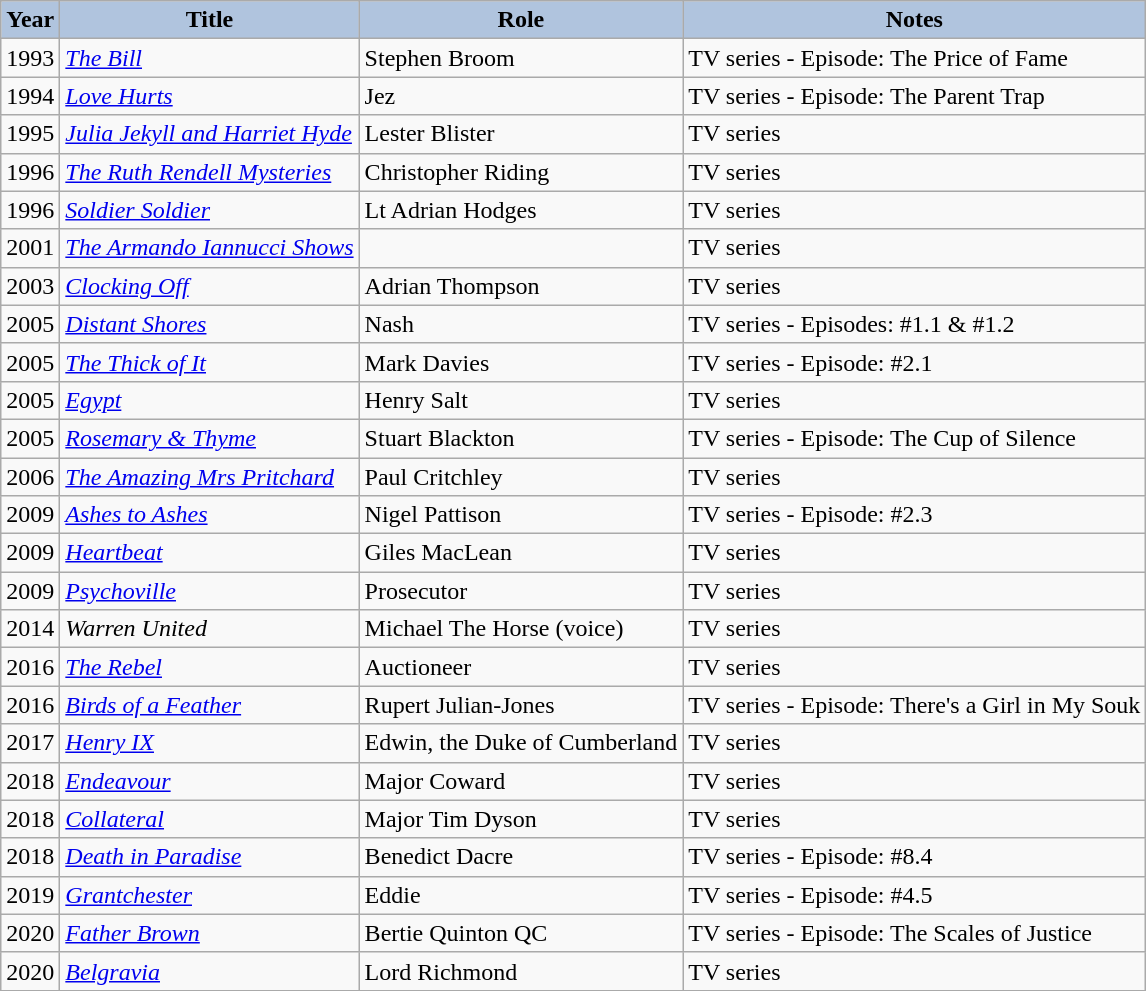<table class="wikitable sortable">
<tr>
<th style="background:#B0C4DE;">Year</th>
<th style="background:#B0C4DE;">Title</th>
<th style="background:#B0C4DE;">Role</th>
<th style="background:#B0C4DE;">Notes</th>
</tr>
<tr>
<td>1993</td>
<td><em><a href='#'>The Bill</a></em></td>
<td>Stephen Broom</td>
<td>TV series - Episode: The Price of Fame</td>
</tr>
<tr>
<td>1994</td>
<td><em><a href='#'>Love Hurts</a></em></td>
<td>Jez</td>
<td>TV series - Episode: The Parent Trap</td>
</tr>
<tr>
<td>1995</td>
<td><em><a href='#'>Julia Jekyll and Harriet Hyde</a></em></td>
<td>Lester Blister</td>
<td>TV series</td>
</tr>
<tr>
<td>1996</td>
<td><em><a href='#'>The Ruth Rendell Mysteries</a></em></td>
<td>Christopher Riding</td>
<td>TV series</td>
</tr>
<tr>
<td>1996</td>
<td><em><a href='#'>Soldier Soldier</a></em></td>
<td>Lt Adrian Hodges</td>
<td>TV series</td>
</tr>
<tr>
<td>2001</td>
<td><em><a href='#'>The Armando Iannucci Shows</a></em></td>
<td></td>
<td>TV series</td>
</tr>
<tr>
<td>2003</td>
<td><em><a href='#'>Clocking Off</a></em></td>
<td>Adrian Thompson</td>
<td>TV series</td>
</tr>
<tr>
<td>2005</td>
<td><em><a href='#'>Distant Shores</a></em></td>
<td>Nash</td>
<td>TV series - Episodes: #1.1 & #1.2</td>
</tr>
<tr>
<td>2005</td>
<td><em><a href='#'>The Thick of It</a></em></td>
<td>Mark Davies</td>
<td>TV series - Episode: #2.1</td>
</tr>
<tr>
<td>2005</td>
<td><em><a href='#'>Egypt</a></em></td>
<td>Henry Salt</td>
<td>TV series</td>
</tr>
<tr>
<td>2005</td>
<td><em><a href='#'>Rosemary & Thyme</a></em></td>
<td>Stuart Blackton</td>
<td>TV series - Episode: The Cup of Silence</td>
</tr>
<tr>
<td>2006</td>
<td><em><a href='#'>The Amazing Mrs Pritchard</a></em></td>
<td>Paul Critchley</td>
<td>TV series</td>
</tr>
<tr>
<td>2009</td>
<td><em><a href='#'>Ashes to Ashes</a></em></td>
<td>Nigel Pattison</td>
<td>TV series - Episode: #2.3</td>
</tr>
<tr>
<td>2009</td>
<td><em><a href='#'>Heartbeat</a></em></td>
<td>Giles MacLean</td>
<td>TV series</td>
</tr>
<tr>
<td>2009</td>
<td><em><a href='#'>Psychoville</a></em></td>
<td>Prosecutor</td>
<td>TV series</td>
</tr>
<tr>
<td>2014</td>
<td><em>Warren United</em></td>
<td>Michael The Horse (voice)</td>
<td>TV series</td>
</tr>
<tr>
<td>2016</td>
<td><em><a href='#'>The Rebel</a></em></td>
<td>Auctioneer</td>
<td>TV series</td>
</tr>
<tr>
<td>2016</td>
<td><em><a href='#'>Birds of a Feather</a></em></td>
<td>Rupert Julian-Jones</td>
<td>TV series - Episode: There's a Girl in My Souk</td>
</tr>
<tr>
<td>2017</td>
<td><em><a href='#'>Henry IX</a></em></td>
<td>Edwin, the Duke of Cumberland</td>
<td>TV series</td>
</tr>
<tr>
<td>2018</td>
<td><em><a href='#'>Endeavour</a></em></td>
<td>Major Coward</td>
<td>TV series</td>
</tr>
<tr>
<td>2018</td>
<td><em><a href='#'>Collateral</a></em></td>
<td>Major Tim Dyson</td>
<td>TV series</td>
</tr>
<tr>
<td>2018</td>
<td><em><a href='#'>Death in Paradise</a></em></td>
<td>Benedict Dacre</td>
<td>TV series - Episode: #8.4</td>
</tr>
<tr>
<td>2019</td>
<td><em><a href='#'>Grantchester</a></em></td>
<td>Eddie</td>
<td>TV series - Episode: #4.5</td>
</tr>
<tr>
<td>2020</td>
<td><em><a href='#'>Father Brown</a></em></td>
<td>Bertie Quinton QC</td>
<td>TV series - Episode: The Scales of Justice</td>
</tr>
<tr>
<td>2020</td>
<td><em><a href='#'>Belgravia</a></em></td>
<td>Lord Richmond</td>
<td>TV series</td>
</tr>
<tr>
</tr>
</table>
